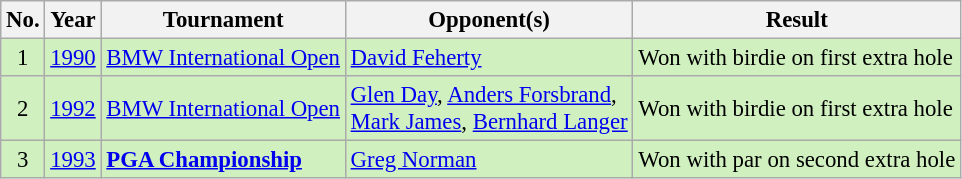<table class="wikitable" style="font-size:95%;">
<tr>
<th>No.</th>
<th>Year</th>
<th>Tournament</th>
<th>Opponent(s)</th>
<th>Result</th>
</tr>
<tr style="background:#D0F0C0;">
<td align=center>1</td>
<td><a href='#'>1990</a></td>
<td><a href='#'>BMW International Open</a></td>
<td> <a href='#'>David Feherty</a></td>
<td>Won with birdie on first extra hole</td>
</tr>
<tr style="background:#D0F0C0;">
<td align=center>2</td>
<td><a href='#'>1992</a></td>
<td><a href='#'>BMW International Open</a></td>
<td> <a href='#'>Glen Day</a>,  <a href='#'>Anders Forsbrand</a>,<br> <a href='#'>Mark James</a>,  <a href='#'>Bernhard Langer</a></td>
<td>Won with birdie on first extra hole</td>
</tr>
<tr style="background:#D0F0C0;">
<td align=center>3</td>
<td><a href='#'>1993</a></td>
<td><strong><a href='#'>PGA Championship</a></strong></td>
<td> <a href='#'>Greg Norman</a></td>
<td>Won with par on second extra hole</td>
</tr>
</table>
